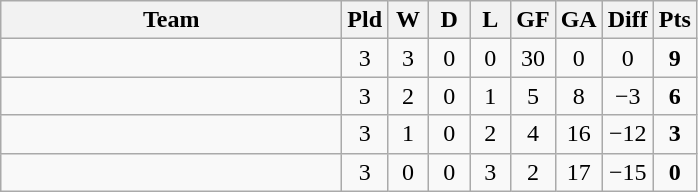<table class="wikitable" style="text-align: center;">
<tr>
<th width=220>Team</th>
<th width=20>Pld</th>
<th width=20>W</th>
<th width=20>D</th>
<th width=20>L</th>
<th width=20>GF</th>
<th width=20>GA</th>
<th width=20>Diff</th>
<th width=20>Pts</th>
</tr>
<tr>
<td align="left"></td>
<td>3</td>
<td>3</td>
<td>0</td>
<td>0</td>
<td>30</td>
<td>0</td>
<td>0</td>
<td><strong>9</strong></td>
</tr>
<tr>
<td align="left"></td>
<td>3</td>
<td>2</td>
<td>0</td>
<td>1</td>
<td>5</td>
<td>8</td>
<td>−3</td>
<td><strong>6</strong></td>
</tr>
<tr>
<td align="left"></td>
<td>3</td>
<td>1</td>
<td>0</td>
<td>2</td>
<td>4</td>
<td>16</td>
<td>−12</td>
<td><strong>3</strong></td>
</tr>
<tr>
<td align="left"></td>
<td>3</td>
<td>0</td>
<td>0</td>
<td>3</td>
<td>2</td>
<td>17</td>
<td>−15</td>
<td><strong>0</strong></td>
</tr>
</table>
